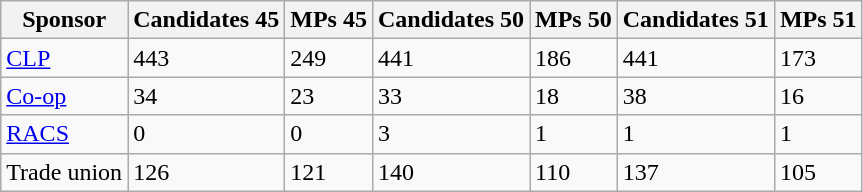<table class="wikitable sortable">
<tr>
<th>Sponsor</th>
<th>Candidates 45</th>
<th>MPs 45</th>
<th>Candidates 50</th>
<th>MPs 50</th>
<th>Candidates 51</th>
<th>MPs 51</th>
</tr>
<tr>
<td><a href='#'>CLP</a></td>
<td>443</td>
<td>249</td>
<td>441</td>
<td>186</td>
<td>441</td>
<td>173</td>
</tr>
<tr>
<td><a href='#'>Co-op</a></td>
<td>34</td>
<td>23</td>
<td>33</td>
<td>18</td>
<td>38</td>
<td>16</td>
</tr>
<tr>
<td><a href='#'>RACS</a></td>
<td>0</td>
<td>0</td>
<td>3</td>
<td>1</td>
<td>1</td>
<td>1</td>
</tr>
<tr>
<td>Trade union</td>
<td>126</td>
<td>121</td>
<td>140</td>
<td>110</td>
<td>137</td>
<td>105</td>
</tr>
</table>
